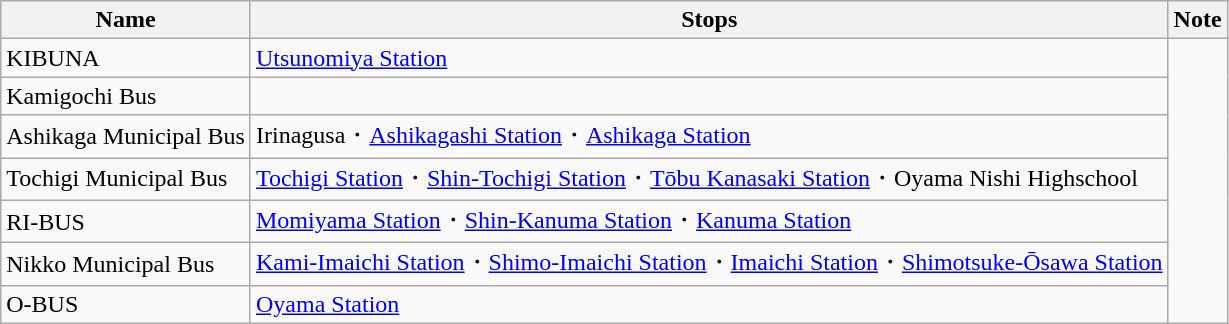<table class="wikitable">
<tr>
<th>Name</th>
<th>Stops</th>
<th>Note</th>
</tr>
<tr>
<td>KIBUNA</td>
<td><a href='#'>Utsunomiya Station</a></td>
</tr>
<tr>
<td>Kamigochi Bus</td>
<td></td>
</tr>
<tr>
<td>Ashikaga Municipal Bus</td>
<td>Irinagusa・<a href='#'>Ashikagashi Station</a>・<a href='#'>Ashikaga Station</a></td>
</tr>
<tr>
<td>Tochigi Municipal Bus</td>
<td><a href='#'>Tochigi Station</a>・<a href='#'>Shin-Tochigi Station</a>・<a href='#'>Tōbu Kanasaki Station</a>・Oyama Nishi Highschool</td>
</tr>
<tr>
<td>RI-BUS</td>
<td><a href='#'>Momiyama Station</a>・<a href='#'>Shin-Kanuma Station</a>・<a href='#'>Kanuma Station</a></td>
</tr>
<tr>
<td>Nikko Municipal Bus</td>
<td><a href='#'>Kami-Imaichi Station</a>・<a href='#'>Shimo-Imaichi Station</a>・<a href='#'>Imaichi Station</a>・<a href='#'>Shimotsuke-Ōsawa Station</a></td>
</tr>
<tr>
<td>O-BUS</td>
<td><a href='#'>Oyama Station</a></td>
</tr>
</table>
